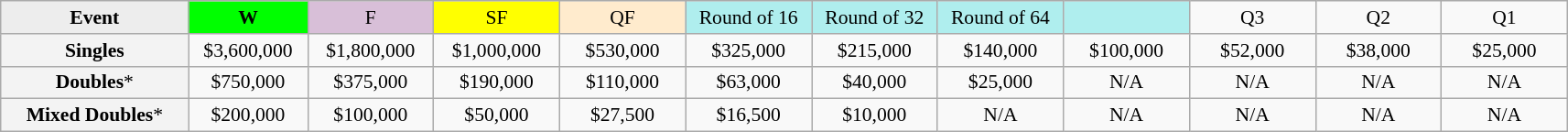<table class="wikitable" style="font-size:90%;text-align:center">
<tr>
<td style="width:130px; background:#ededed;"><strong>Event</strong></td>
<td style="width:80px; background:lime;"><strong>W</strong></td>
<td style="width:85px; background:thistle;">F</td>
<td style="width:85px; background:#ff0;">SF</td>
<td style="width:85px; background:#ffebcd;">QF</td>
<td style="width:85px; background:#afeeee;">Round of 16</td>
<td style="width:85px; background:#afeeee;">Round of 32</td>
<td style="width:85px; background:#afeeee;">Round of 64</td>
<td style="width:85px; background:#afeeee;"></td>
<td style="width:85px;">Q3</td>
<td style="width:85px;">Q2</td>
<td style="width:85px;">Q1</td>
</tr>
<tr>
<td style="background:#f3f3f3;"><strong>Singles</strong></td>
<td>$3,600,000</td>
<td>$1,800,000</td>
<td>$1,000,000</td>
<td>$530,000</td>
<td>$325,000</td>
<td>$215,000</td>
<td>$140,000</td>
<td>$100,000</td>
<td>$52,000</td>
<td>$38,000</td>
<td>$25,000</td>
</tr>
<tr>
<td style="background:#f3f3f3;"><strong>Doubles</strong>*</td>
<td>$750,000</td>
<td>$375,000</td>
<td>$190,000</td>
<td>$110,000</td>
<td>$63,000</td>
<td>$40,000</td>
<td>$25,000</td>
<td>N/A</td>
<td>N/A</td>
<td>N/A</td>
<td>N/A</td>
</tr>
<tr>
<td style="background:#f3f3f3;"><strong>Mixed Doubles</strong>*</td>
<td>$200,000</td>
<td>$100,000</td>
<td>$50,000</td>
<td>$27,500</td>
<td>$16,500</td>
<td>$10,000</td>
<td>N/A</td>
<td>N/A</td>
<td>N/A</td>
<td>N/A</td>
<td>N/A</td>
</tr>
</table>
